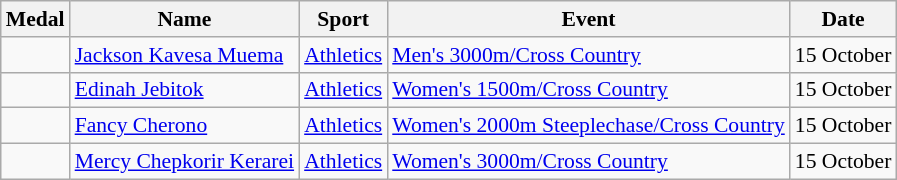<table class="wikitable sortable" style="font-size:90%">
<tr>
<th>Medal</th>
<th>Name</th>
<th>Sport</th>
<th>Event</th>
<th>Date</th>
</tr>
<tr>
<td></td>
<td><a href='#'>Jackson Kavesa Muema</a></td>
<td><a href='#'>Athletics</a></td>
<td><a href='#'>Men's 3000m/Cross Country</a></td>
<td>15 October</td>
</tr>
<tr>
<td></td>
<td><a href='#'>Edinah Jebitok</a></td>
<td><a href='#'>Athletics</a></td>
<td><a href='#'>Women's 1500m/Cross Country</a></td>
<td>15 October</td>
</tr>
<tr>
<td></td>
<td><a href='#'>Fancy Cherono</a></td>
<td><a href='#'>Athletics</a></td>
<td><a href='#'>Women's 2000m Steeplechase/Cross Country</a></td>
<td>15 October</td>
</tr>
<tr>
<td></td>
<td><a href='#'>Mercy Chepkorir Kerarei</a></td>
<td><a href='#'>Athletics</a></td>
<td><a href='#'>Women's 3000m/Cross Country</a></td>
<td>15 October</td>
</tr>
</table>
